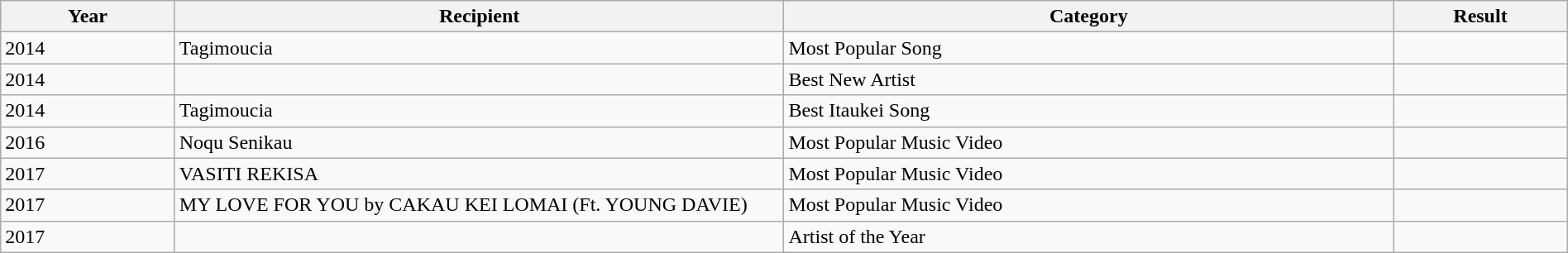<table style="width:100%;" class="wikitable sortable">
<tr>
<th style="width:10%;">Year</th>
<th style="width:35%;">Recipient</th>
<th style="width:35%;">Category</th>
<th style="width:10%;">Result</th>
</tr>
<tr>
<td>2014</td>
<td>Tagimoucia</td>
<td>Most Popular Song</td>
<td></td>
</tr>
<tr>
<td>2014</td>
<td></td>
<td>Best New Artist</td>
<td></td>
</tr>
<tr>
<td>2014</td>
<td>Tagimoucia</td>
<td>Best Itaukei Song</td>
<td></td>
</tr>
<tr>
<td>2016</td>
<td>Noqu Senikau</td>
<td>Most Popular Music Video</td>
<td></td>
</tr>
<tr>
<td>2017</td>
<td>VASITI REKISA</td>
<td>Most Popular Music Video</td>
<td></td>
</tr>
<tr>
<td>2017</td>
<td>MY LOVE FOR YOU by CAKAU KEI LOMAI (Ft. YOUNG DAVIE)</td>
<td>Most Popular Music Video</td>
<td></td>
</tr>
<tr>
<td>2017</td>
<td></td>
<td>Artist of the Year</td>
<td></td>
</tr>
</table>
